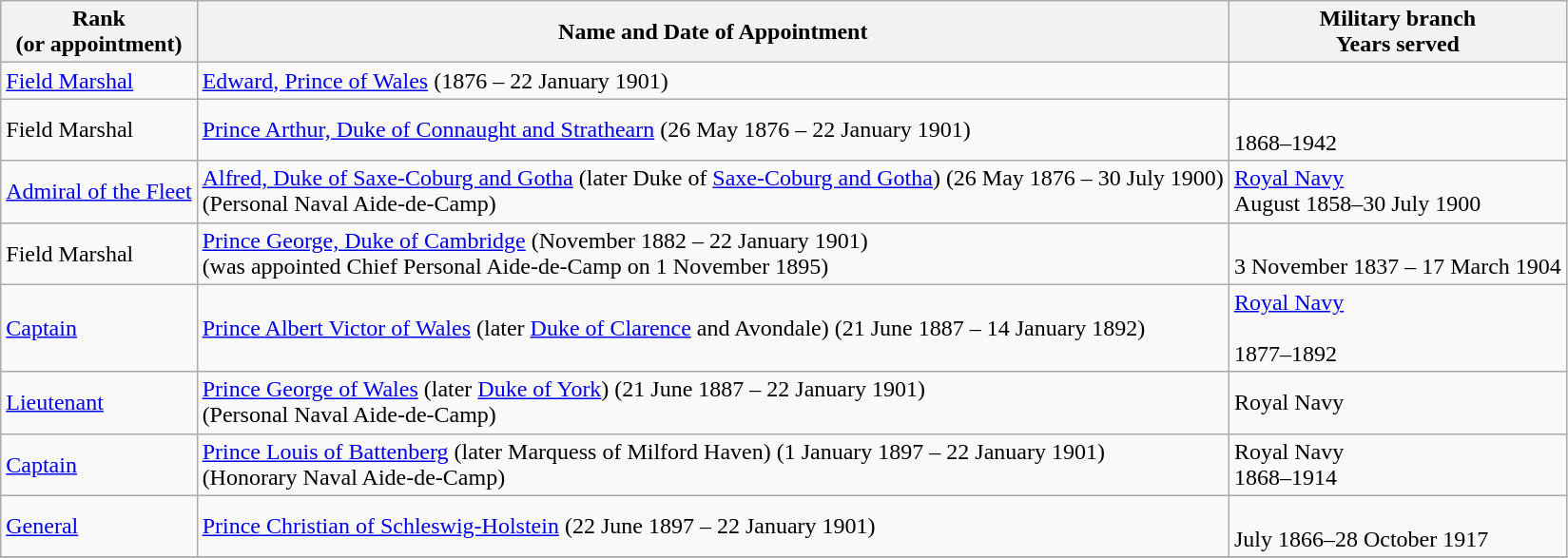<table class="wikitable">
<tr>
<th>Rank<br>(or appointment)</th>
<th>Name and Date of Appointment</th>
<th>Military branch<br>Years served</th>
</tr>
<tr>
<td><a href='#'>Field Marshal</a></td>
<td><a href='#'>Edward, Prince of Wales</a> (1876 – 22 January 1901)</td>
<td><br></td>
</tr>
<tr>
<td>Field Marshal</td>
<td><a href='#'>Prince Arthur, Duke of Connaught and Strathearn</a> (26 May 1876 – 22 January 1901)</td>
<td><br>1868–1942</td>
</tr>
<tr>
<td><a href='#'>Admiral of the Fleet</a></td>
<td><a href='#'>Alfred, Duke of Saxe-Coburg and Gotha</a> (later Duke of <a href='#'>Saxe-Coburg and Gotha</a>) (26 May 1876 – 30 July 1900)<br>(Personal Naval Aide-de-Camp)</td>
<td> <a href='#'>Royal Navy</a><br>August 1858–30 July 1900</td>
</tr>
<tr>
<td>Field Marshal</td>
<td><a href='#'>Prince George, Duke of Cambridge</a> (November 1882 – 22 January 1901)<br>(was appointed Chief Personal Aide-de-Camp on 1 November 1895)</td>
<td><br>3 November 1837 – 17 March 1904</td>
</tr>
<tr>
<td><a href='#'>Captain</a></td>
<td><a href='#'>Prince Albert Victor of Wales</a> (later <a href='#'>Duke of Clarence</a> and Avondale) (21 June 1887 – 14 January 1892)</td>
<td> <a href='#'>Royal Navy</a><br><br> 1877–1892</td>
</tr>
<tr>
<td><a href='#'>Lieutenant</a></td>
<td><a href='#'>Prince George of Wales</a> (later <a href='#'>Duke of York</a>) (21 June 1887 – 22 January 1901)<br>(Personal Naval Aide-de-Camp)</td>
<td> Royal Navy</td>
</tr>
<tr>
<td><a href='#'>Captain</a></td>
<td><a href='#'>Prince Louis of Battenberg</a> (later Marquess of Milford Haven) (1 January 1897 – 22 January 1901)<br>(Honorary Naval Aide-de-Camp)</td>
<td> Royal Navy<br>1868–1914</td>
</tr>
<tr>
<td><a href='#'>General</a></td>
<td><a href='#'>Prince Christian of Schleswig-Holstein</a> (22 June 1897 – 22 January 1901)</td>
<td><br>July 1866–28 October 1917</td>
</tr>
<tr>
</tr>
</table>
